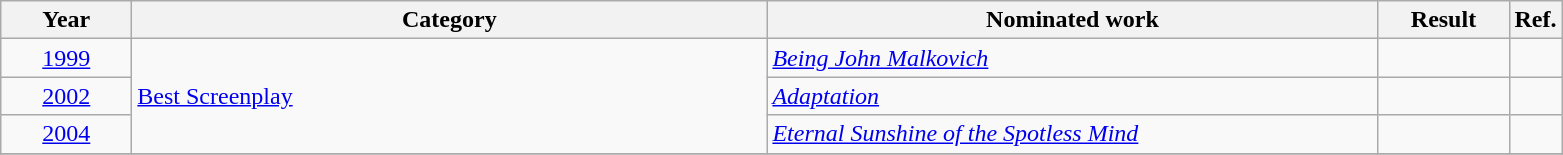<table class=wikitable>
<tr>
<th scope="col" style="width:5em;">Year</th>
<th scope="col" style="width:26em;">Category</th>
<th scope="col" style="width:25em;">Nominated work</th>
<th scope="col" style="width:5em;">Result</th>
<th>Ref.</th>
</tr>
<tr>
<td style="text-align:center;"><a href='#'>1999</a></td>
<td rowspan=3><a href='#'>Best Screenplay</a></td>
<td><em><a href='#'>Being John Malkovich</a></em></td>
<td></td>
<td></td>
</tr>
<tr>
<td style="text-align:center;"><a href='#'>2002</a></td>
<td><em><a href='#'>Adaptation</a></em></td>
<td></td>
<td></td>
</tr>
<tr>
<td style="text-align:center;"><a href='#'>2004</a></td>
<td><em><a href='#'>Eternal Sunshine of the Spotless Mind</a></em></td>
<td></td>
<td></td>
</tr>
<tr>
</tr>
</table>
